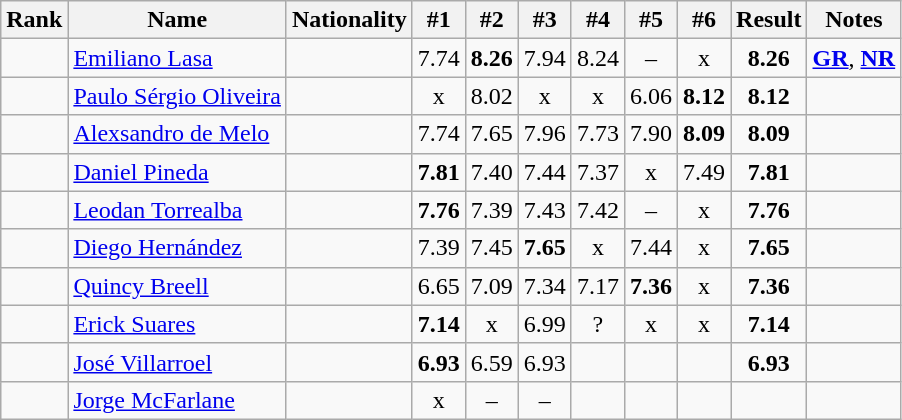<table class="wikitable sortable" style="text-align:center">
<tr>
<th>Rank</th>
<th>Name</th>
<th>Nationality</th>
<th>#1</th>
<th>#2</th>
<th>#3</th>
<th>#4</th>
<th>#5</th>
<th>#6</th>
<th>Result</th>
<th>Notes</th>
</tr>
<tr>
<td></td>
<td align=left><a href='#'>Emiliano Lasa</a></td>
<td align=left></td>
<td>7.74</td>
<td><strong>8.26</strong></td>
<td>7.94</td>
<td>8.24</td>
<td>–</td>
<td>x</td>
<td><strong>8.26</strong></td>
<td><strong><a href='#'>GR</a></strong>, <strong><a href='#'>NR</a></strong></td>
</tr>
<tr>
<td></td>
<td align=left><a href='#'>Paulo Sérgio Oliveira</a></td>
<td align=left></td>
<td>x</td>
<td>8.02</td>
<td>x</td>
<td>x</td>
<td>6.06</td>
<td><strong>8.12</strong></td>
<td><strong>8.12</strong></td>
<td></td>
</tr>
<tr>
<td></td>
<td align=left><a href='#'>Alexsandro de Melo</a></td>
<td align=left></td>
<td>7.74</td>
<td>7.65</td>
<td>7.96</td>
<td>7.73</td>
<td>7.90</td>
<td><strong>8.09</strong></td>
<td><strong>8.09</strong></td>
<td></td>
</tr>
<tr>
<td></td>
<td align=left><a href='#'>Daniel Pineda</a></td>
<td align=left></td>
<td><strong>7.81</strong></td>
<td>7.40</td>
<td>7.44</td>
<td>7.37</td>
<td>x</td>
<td>7.49</td>
<td><strong>7.81</strong></td>
<td></td>
</tr>
<tr>
<td></td>
<td align=left><a href='#'>Leodan Torrealba</a></td>
<td align=left></td>
<td><strong>7.76</strong></td>
<td>7.39</td>
<td>7.43</td>
<td>7.42</td>
<td>–</td>
<td>x</td>
<td><strong>7.76</strong></td>
<td></td>
</tr>
<tr>
<td></td>
<td align=left><a href='#'>Diego Hernández</a></td>
<td align=left></td>
<td>7.39</td>
<td>7.45</td>
<td><strong>7.65</strong></td>
<td>x</td>
<td>7.44</td>
<td>x</td>
<td><strong>7.65</strong></td>
<td></td>
</tr>
<tr>
<td></td>
<td align=left><a href='#'>Quincy Breell</a></td>
<td align=left></td>
<td>6.65</td>
<td>7.09</td>
<td>7.34</td>
<td>7.17</td>
<td><strong>7.36</strong></td>
<td>x</td>
<td><strong>7.36</strong></td>
<td></td>
</tr>
<tr>
<td></td>
<td align=left><a href='#'>Erick Suares</a></td>
<td align=left></td>
<td><strong>7.14</strong></td>
<td>x</td>
<td>6.99</td>
<td>?</td>
<td>x</td>
<td>x</td>
<td><strong>7.14</strong></td>
<td></td>
</tr>
<tr>
<td></td>
<td align=left><a href='#'>José Villarroel</a></td>
<td align=left></td>
<td><strong>6.93</strong></td>
<td>6.59</td>
<td>6.93</td>
<td></td>
<td></td>
<td></td>
<td><strong>6.93</strong></td>
<td></td>
</tr>
<tr>
<td></td>
<td align=left><a href='#'>Jorge McFarlane</a></td>
<td align=left></td>
<td>x</td>
<td>–</td>
<td>–</td>
<td></td>
<td></td>
<td></td>
<td><strong></strong></td>
<td></td>
</tr>
</table>
